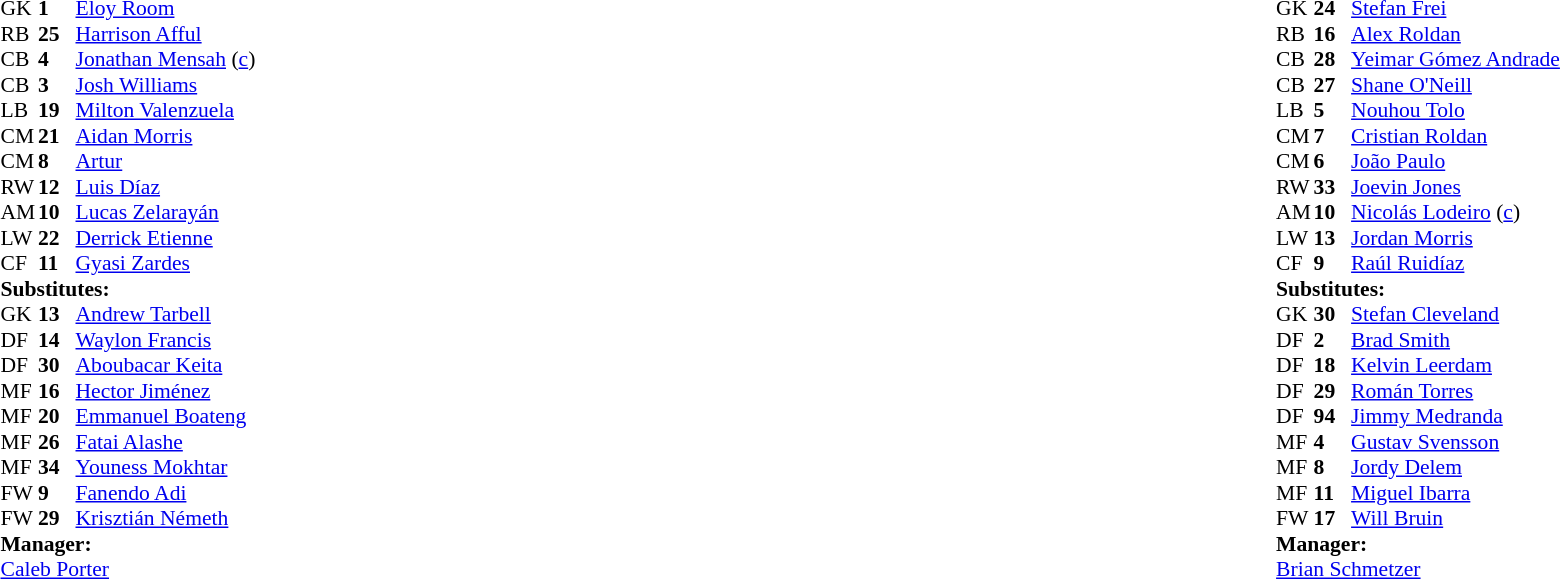<table width="100%">
<tr>
<td valign="top" width="40%"><br><table style="font-size:90%" cellspacing="0" cellpadding="0">
<tr>
<th width=25></th>
<th width=25></th>
</tr>
<tr>
<td>GK</td>
<td><strong>1</strong></td>
<td> <a href='#'>Eloy Room</a></td>
</tr>
<tr>
<td>RB</td>
<td><strong>25</strong></td>
<td> <a href='#'>Harrison Afful</a></td>
</tr>
<tr>
<td>CB</td>
<td><strong>4</strong></td>
<td> <a href='#'>Jonathan Mensah</a> (<a href='#'>c</a>)</td>
</tr>
<tr>
<td>CB</td>
<td><strong>3</strong></td>
<td> <a href='#'>Josh Williams</a></td>
</tr>
<tr>
<td>LB</td>
<td><strong>19</strong></td>
<td> <a href='#'>Milton Valenzuela</a></td>
</tr>
<tr>
<td>CM</td>
<td><strong>21</strong></td>
<td> <a href='#'>Aidan Morris</a></td>
</tr>
<tr>
<td>CM</td>
<td><strong>8</strong></td>
<td> <a href='#'>Artur</a></td>
<td></td>
<td></td>
</tr>
<tr>
<td>RW</td>
<td><strong>12</strong></td>
<td> <a href='#'>Luis Díaz</a></td>
<td></td>
<td></td>
</tr>
<tr>
<td>AM</td>
<td><strong>10</strong></td>
<td> <a href='#'>Lucas Zelarayán</a></td>
</tr>
<tr>
<td>LW</td>
<td><strong>22</strong></td>
<td> <a href='#'>Derrick Etienne</a></td>
<td></td>
<td></td>
</tr>
<tr>
<td>CF</td>
<td><strong>11</strong></td>
<td> <a href='#'>Gyasi Zardes</a></td>
</tr>
<tr>
<td colspan=3><strong>Substitutes:</strong></td>
</tr>
<tr>
<td>GK</td>
<td><strong>13</strong></td>
<td> <a href='#'>Andrew Tarbell</a></td>
</tr>
<tr>
<td>DF</td>
<td><strong>14</strong></td>
<td> <a href='#'>Waylon Francis</a></td>
<td></td>
<td></td>
</tr>
<tr>
<td>DF</td>
<td><strong>30</strong></td>
<td> <a href='#'>Aboubacar Keita</a></td>
</tr>
<tr>
<td>MF</td>
<td><strong>16</strong></td>
<td> <a href='#'>Hector Jiménez</a></td>
<td></td>
<td></td>
</tr>
<tr>
<td>MF</td>
<td><strong>20</strong></td>
<td> <a href='#'>Emmanuel Boateng</a></td>
</tr>
<tr>
<td>MF</td>
<td><strong>26</strong></td>
<td> <a href='#'>Fatai Alashe</a></td>
<td></td>
<td></td>
</tr>
<tr>
<td>MF</td>
<td><strong>34</strong></td>
<td> <a href='#'>Youness Mokhtar</a></td>
</tr>
<tr>
<td>FW</td>
<td><strong>9</strong></td>
<td> <a href='#'>Fanendo Adi</a></td>
</tr>
<tr>
<td>FW</td>
<td><strong>29</strong></td>
<td> <a href='#'>Krisztián Németh</a></td>
</tr>
<tr>
<td colspan=3><strong>Manager:</strong></td>
</tr>
<tr>
<td colspan=3> <a href='#'>Caleb Porter</a></td>
</tr>
</table>
</td>
<td valign="top"></td>
<td valign="top" width="50%"><br><table style="font-size:90%; margin:auto" cellspacing="0" cellpadding="0">
<tr>
<th width=25></th>
<th width=25></th>
</tr>
<tr>
<td>GK</td>
<td><strong>24</strong></td>
<td> <a href='#'>Stefan Frei</a></td>
</tr>
<tr>
<td>RB</td>
<td><strong>16</strong></td>
<td> <a href='#'>Alex Roldan</a></td>
<td></td>
<td></td>
</tr>
<tr>
<td>CB</td>
<td><strong>28</strong></td>
<td> <a href='#'>Yeimar Gómez Andrade</a></td>
</tr>
<tr>
<td>CB</td>
<td><strong>27</strong></td>
<td> <a href='#'>Shane O'Neill</a></td>
<td></td>
<td></td>
</tr>
<tr>
<td>LB</td>
<td><strong>5</strong></td>
<td> <a href='#'>Nouhou Tolo</a></td>
<td></td>
<td></td>
</tr>
<tr>
<td>CM</td>
<td><strong>7</strong></td>
<td> <a href='#'>Cristian Roldan</a></td>
</tr>
<tr>
<td>CM</td>
<td><strong>6</strong></td>
<td> <a href='#'>João Paulo</a></td>
<td></td>
<td></td>
</tr>
<tr>
<td>RW</td>
<td><strong>33</strong></td>
<td> <a href='#'>Joevin Jones</a></td>
<td></td>
<td></td>
</tr>
<tr>
<td>AM</td>
<td><strong>10</strong></td>
<td> <a href='#'>Nicolás Lodeiro</a> (<a href='#'>c</a>)</td>
</tr>
<tr>
<td>LW</td>
<td><strong>13</strong></td>
<td> <a href='#'>Jordan Morris</a></td>
</tr>
<tr>
<td>CF</td>
<td><strong>9</strong></td>
<td> <a href='#'>Raúl Ruidíaz</a></td>
</tr>
<tr>
<td colspan=3><strong>Substitutes:</strong></td>
</tr>
<tr>
<td>GK</td>
<td><strong>30</strong></td>
<td> <a href='#'>Stefan Cleveland</a></td>
</tr>
<tr>
<td>DF</td>
<td><strong>2</strong></td>
<td> <a href='#'>Brad Smith</a></td>
<td></td>
<td></td>
</tr>
<tr>
<td>DF</td>
<td><strong>18</strong></td>
<td> <a href='#'>Kelvin Leerdam</a></td>
<td></td>
<td></td>
</tr>
<tr>
<td>DF</td>
<td><strong>29</strong></td>
<td> <a href='#'>Román Torres</a></td>
</tr>
<tr>
<td>DF</td>
<td><strong>94</strong></td>
<td> <a href='#'>Jimmy Medranda</a></td>
<td></td>
<td></td>
</tr>
<tr>
<td>MF</td>
<td><strong>4</strong></td>
<td> <a href='#'>Gustav Svensson</a></td>
<td></td>
<td></td>
</tr>
<tr>
<td>MF</td>
<td><strong>8</strong></td>
<td> <a href='#'>Jordy Delem</a></td>
</tr>
<tr>
<td>MF</td>
<td><strong>11</strong></td>
<td> <a href='#'>Miguel Ibarra</a></td>
</tr>
<tr>
<td>FW</td>
<td><strong>17</strong></td>
<td> <a href='#'>Will Bruin</a></td>
<td></td>
<td></td>
</tr>
<tr>
<td colspan=3><strong>Manager:</strong></td>
</tr>
<tr>
<td colspan=3> <a href='#'>Brian Schmetzer</a></td>
</tr>
</table>
</td>
</tr>
</table>
